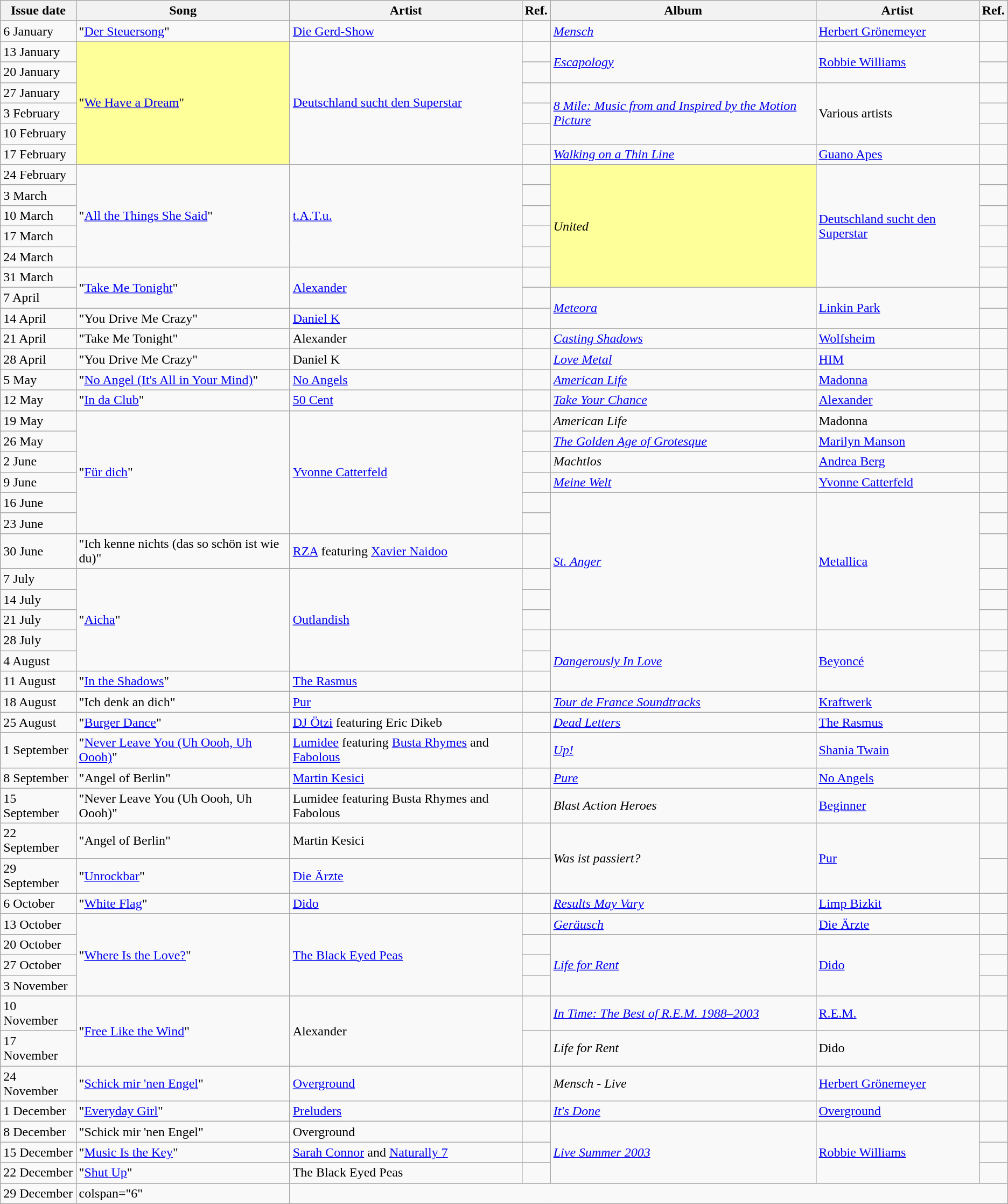<table class="sortable wikitable">
<tr>
<th>Issue date</th>
<th>Song</th>
<th>Artist</th>
<th>Ref.</th>
<th>Album</th>
<th>Artist</th>
<th>Ref.</th>
</tr>
<tr>
<td>6 January</td>
<td>"<a href='#'>Der Steuersong</a>"</td>
<td><a href='#'>Die Gerd-Show</a></td>
<td align="center"></td>
<td><em><a href='#'>Mensch</a></em></td>
<td><a href='#'>Herbert Grönemeyer</a></td>
<td align="center"></td>
</tr>
<tr>
<td>13 January</td>
<td bgcolor=#FFFF99 rowspan="6">"<a href='#'>We Have a Dream</a>" </td>
<td rowspan="6"><a href='#'>Deutschland sucht den Superstar</a></td>
<td align="center"></td>
<td rowspan="2"><em><a href='#'>Escapology</a></em></td>
<td rowspan="2"><a href='#'>Robbie Williams</a></td>
<td align="center"></td>
</tr>
<tr>
<td>20 January</td>
<td align="center"></td>
<td align="center"></td>
</tr>
<tr>
<td>27 January</td>
<td align="center"></td>
<td rowspan="3"><em><a href='#'>8 Mile: Music from and Inspired by the Motion Picture</a></em></td>
<td rowspan="3">Various artists</td>
<td align="center"></td>
</tr>
<tr>
<td>3 February</td>
<td align="center"></td>
<td align="center"></td>
</tr>
<tr>
<td>10 February</td>
<td align="center"></td>
<td align="center"></td>
</tr>
<tr>
<td>17 February</td>
<td align="center"></td>
<td><em><a href='#'>Walking on a Thin Line</a></em></td>
<td><a href='#'>Guano Apes</a></td>
<td align="center"></td>
</tr>
<tr>
<td>24 February</td>
<td rowspan="5">"<a href='#'>All the Things She Said</a>"</td>
<td rowspan="5"><a href='#'>t.A.T.u.</a></td>
<td align="center"></td>
<td bgcolor=#FFFF99 rowspan="6"><em>United</em></td>
<td rowspan="6"><a href='#'>Deutschland sucht den Superstar</a></td>
<td align="center"></td>
</tr>
<tr>
<td>3 March</td>
<td align="center"></td>
<td align="center"></td>
</tr>
<tr>
<td>10 March</td>
<td align="center"></td>
<td align="center"></td>
</tr>
<tr>
<td>17 March</td>
<td align="center"></td>
<td align="center"></td>
</tr>
<tr>
<td>24 March</td>
<td align="center"></td>
<td align="center"></td>
</tr>
<tr>
<td>31 March</td>
<td rowspan="2">"<a href='#'>Take Me Tonight</a>"</td>
<td rowspan="2"><a href='#'>Alexander</a></td>
<td align="center"></td>
<td align="center"></td>
</tr>
<tr>
<td>7 April</td>
<td align="center"></td>
<td rowspan="2"><em><a href='#'>Meteora</a></em></td>
<td rowspan="2"><a href='#'>Linkin Park</a></td>
<td align="center"></td>
</tr>
<tr>
<td>14 April</td>
<td>"You Drive Me Crazy"</td>
<td><a href='#'>Daniel K</a></td>
<td align="center"></td>
<td align="center"></td>
</tr>
<tr>
<td>21 April</td>
<td>"Take Me Tonight"</td>
<td>Alexander</td>
<td align="center"></td>
<td><em><a href='#'>Casting Shadows</a></em></td>
<td><a href='#'>Wolfsheim</a></td>
<td align="center"></td>
</tr>
<tr>
<td>28 April</td>
<td>"You Drive Me Crazy"</td>
<td>Daniel K</td>
<td align="center"></td>
<td><em><a href='#'>Love Metal</a></em></td>
<td><a href='#'>HIM</a></td>
<td align="center"></td>
</tr>
<tr>
<td>5 May</td>
<td>"<a href='#'>No Angel (It's All in Your Mind)</a>"</td>
<td><a href='#'>No Angels</a></td>
<td align="center"></td>
<td><em><a href='#'>American Life</a></em></td>
<td><a href='#'>Madonna</a></td>
<td align="center"></td>
</tr>
<tr>
<td>12 May</td>
<td>"<a href='#'>In da Club</a>"</td>
<td><a href='#'>50 Cent</a></td>
<td align="center"></td>
<td><em><a href='#'>Take Your Chance</a></em></td>
<td><a href='#'>Alexander</a></td>
<td align="center"></td>
</tr>
<tr>
<td>19 May</td>
<td rowspan="6">"<a href='#'>Für dich</a>"</td>
<td rowspan="6"><a href='#'>Yvonne Catterfeld</a></td>
<td align="center"></td>
<td><em>American Life</em></td>
<td>Madonna</td>
<td align="center"></td>
</tr>
<tr>
<td>26 May</td>
<td align="center"></td>
<td><em><a href='#'>The Golden Age of Grotesque</a></em></td>
<td><a href='#'>Marilyn Manson</a></td>
<td align="center"></td>
</tr>
<tr>
<td>2 June</td>
<td align="center"></td>
<td><em>Machtlos</em></td>
<td><a href='#'>Andrea Berg</a></td>
<td align="center"></td>
</tr>
<tr>
<td>9 June</td>
<td align="center"></td>
<td><em><a href='#'>Meine Welt</a></em></td>
<td><a href='#'>Yvonne Catterfeld</a></td>
<td align="center"></td>
</tr>
<tr>
<td>16 June</td>
<td align="center"></td>
<td rowspan="6"><em><a href='#'>St. Anger</a></em></td>
<td rowspan="6"><a href='#'>Metallica</a></td>
<td align="center"></td>
</tr>
<tr>
<td>23 June</td>
<td align="center"></td>
<td align="center"></td>
</tr>
<tr>
<td>30 June</td>
<td>"Ich kenne nichts (das so schön ist wie du)"</td>
<td><a href='#'>RZA</a> featuring <a href='#'>Xavier Naidoo</a></td>
<td align="center"></td>
<td align="center"></td>
</tr>
<tr>
<td>7 July</td>
<td rowspan="5">"<a href='#'>Aicha</a>"</td>
<td rowspan="5"><a href='#'>Outlandish</a></td>
<td align="center"></td>
<td align="center"></td>
</tr>
<tr>
<td>14 July</td>
<td align="center"></td>
<td align="center"></td>
</tr>
<tr>
<td>21 July</td>
<td align="center"></td>
<td align="center"></td>
</tr>
<tr>
<td>28 July</td>
<td align="center"></td>
<td rowspan="3"><em><a href='#'>Dangerously In Love</a></em></td>
<td rowspan="3"><a href='#'>Beyoncé</a></td>
<td align="center"></td>
</tr>
<tr>
<td>4 August</td>
<td align="center"></td>
<td align="center"></td>
</tr>
<tr>
<td>11 August</td>
<td>"<a href='#'>In the Shadows</a>"</td>
<td><a href='#'>The Rasmus</a></td>
<td align="center"></td>
<td align="center"></td>
</tr>
<tr>
<td>18 August</td>
<td>"Ich denk an dich"</td>
<td><a href='#'>Pur</a></td>
<td align="center"></td>
<td><em><a href='#'>Tour de France Soundtracks</a></em></td>
<td><a href='#'>Kraftwerk</a></td>
<td align="center"></td>
</tr>
<tr>
<td>25 August</td>
<td>"<a href='#'>Burger Dance</a>"</td>
<td><a href='#'>DJ Ötzi</a> featuring Eric Dikeb</td>
<td align="center"></td>
<td><em><a href='#'>Dead Letters</a></em></td>
<td><a href='#'>The Rasmus</a></td>
<td align="center"></td>
</tr>
<tr>
<td>1 September</td>
<td>"<a href='#'>Never Leave You (Uh Oooh, Uh Oooh)</a>"</td>
<td><a href='#'>Lumidee</a> featuring <a href='#'>Busta Rhymes</a> and <a href='#'>Fabolous</a></td>
<td align="center"></td>
<td><em><a href='#'>Up!</a></em></td>
<td><a href='#'>Shania Twain</a></td>
<td align="center"></td>
</tr>
<tr>
<td>8 September</td>
<td>"Angel of Berlin"</td>
<td><a href='#'>Martin Kesici</a></td>
<td align="center"></td>
<td><em><a href='#'>Pure</a></em></td>
<td><a href='#'>No Angels</a></td>
<td align="center"></td>
</tr>
<tr>
<td>15 September</td>
<td>"Never Leave You (Uh Oooh, Uh Oooh)"</td>
<td>Lumidee featuring Busta Rhymes and Fabolous</td>
<td align="center"></td>
<td><em>Blast Action Heroes</em></td>
<td><a href='#'>Beginner</a></td>
<td align="center"></td>
</tr>
<tr>
<td>22 September</td>
<td>"Angel of Berlin"</td>
<td>Martin Kesici</td>
<td align="center"></td>
<td rowspan="2"><em>Was ist passiert?</em></td>
<td rowspan="2"><a href='#'>Pur</a></td>
<td align="center"></td>
</tr>
<tr>
<td>29 September</td>
<td>"<a href='#'>Unrockbar</a>"</td>
<td><a href='#'>Die Ärzte</a></td>
<td align="center"></td>
<td align="center"></td>
</tr>
<tr>
<td>6 October</td>
<td>"<a href='#'>White Flag</a>"</td>
<td><a href='#'>Dido</a></td>
<td align="center"></td>
<td><em><a href='#'>Results May Vary</a></em></td>
<td><a href='#'>Limp Bizkit</a></td>
<td align="center"></td>
</tr>
<tr>
<td>13 October</td>
<td rowspan="4">"<a href='#'>Where Is the Love?</a>"</td>
<td rowspan="4"><a href='#'>The Black Eyed Peas</a></td>
<td align="center"></td>
<td><em><a href='#'>Geräusch</a></em></td>
<td><a href='#'>Die Ärzte</a></td>
<td align="center"></td>
</tr>
<tr>
<td>20 October</td>
<td align="center"></td>
<td rowspan="3"><em><a href='#'>Life for Rent</a></em></td>
<td rowspan="3"><a href='#'>Dido</a></td>
<td align="center"></td>
</tr>
<tr>
<td>27 October</td>
<td align="center"></td>
<td align="center"></td>
</tr>
<tr>
<td>3 November</td>
<td align="center"></td>
<td align="center"></td>
</tr>
<tr>
<td>10 November</td>
<td rowspan="2">"<a href='#'>Free Like the Wind</a>"</td>
<td rowspan="2">Alexander</td>
<td align="center"></td>
<td><em><a href='#'>In Time: The Best of R.E.M. 1988–2003</a></em></td>
<td><a href='#'>R.E.M.</a></td>
<td align="center"></td>
</tr>
<tr>
<td>17 November</td>
<td align="center"></td>
<td><em>Life for Rent</em></td>
<td>Dido</td>
<td align="center"></td>
</tr>
<tr>
<td>24 November</td>
<td>"<a href='#'>Schick mir 'nen Engel</a>"</td>
<td><a href='#'>Overground</a></td>
<td align="center"></td>
<td><em>Mensch - Live</em></td>
<td><a href='#'>Herbert Grönemeyer</a></td>
<td align="center"></td>
</tr>
<tr>
<td>1 December</td>
<td>"<a href='#'>Everyday Girl</a>"</td>
<td><a href='#'>Preluders</a></td>
<td align="center"></td>
<td><em><a href='#'>It's Done</a></em></td>
<td><a href='#'>Overground</a></td>
<td align="center"></td>
</tr>
<tr>
<td>8 December</td>
<td>"Schick mir 'nen Engel"</td>
<td>Overground</td>
<td align="center"></td>
<td rowspan="3"><em><a href='#'>Live Summer 2003</a></em></td>
<td rowspan="3"><a href='#'>Robbie Williams</a></td>
<td align="center"></td>
</tr>
<tr>
<td>15 December</td>
<td>"<a href='#'>Music Is the Key</a>"</td>
<td><a href='#'>Sarah Connor</a> and <a href='#'>Naturally 7</a></td>
<td align="center"></td>
<td align="center"></td>
</tr>
<tr>
<td>22 December</td>
<td>"<a href='#'>Shut Up</a>"</td>
<td>The Black Eyed Peas</td>
<td align="center"></td>
<td align="center"></td>
</tr>
<tr>
<td>29 December</td>
<td>colspan="6" </td>
</tr>
</table>
